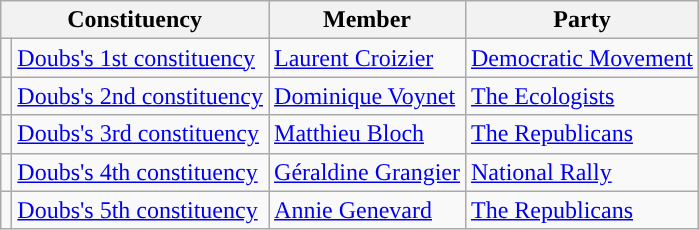<table class="wikitable">
<tr>
<th colspan="2">Constituency</th>
<th>Member</th>
<th>Party</th>
</tr>
<tr>
<td style="background-color: "></td>
<td><a href='#'>Doubs's 1st constituency</a></td>
<td><a href='#'>Laurent Croizier</a></td>
<td><a href='#'>Democratic Movement</a></td>
</tr>
<tr>
<td style="background-color: "></td>
<td><a href='#'>Doubs's 2nd constituency</a></td>
<td><a href='#'>Dominique Voynet</a></td>
<td><a href='#'>The Ecologists</a></td>
</tr>
<tr>
<td style="background-color: "></td>
<td><a href='#'>Doubs's 3rd constituency</a></td>
<td><a href='#'>Matthieu Bloch</a></td>
<td><a href='#'>The Republicans</a></td>
</tr>
<tr>
<td style="background-color: "></td>
<td><a href='#'>Doubs's 4th constituency</a></td>
<td><a href='#'>Géraldine Grangier</a></td>
<td><a href='#'>National Rally</a></td>
</tr>
<tr>
<td style="background-color: "></td>
<td><a href='#'>Doubs's 5th constituency</a></td>
<td><a href='#'>Annie Genevard</a></td>
<td><a href='#'>The Republicans</a></td>
</tr>
</table>
